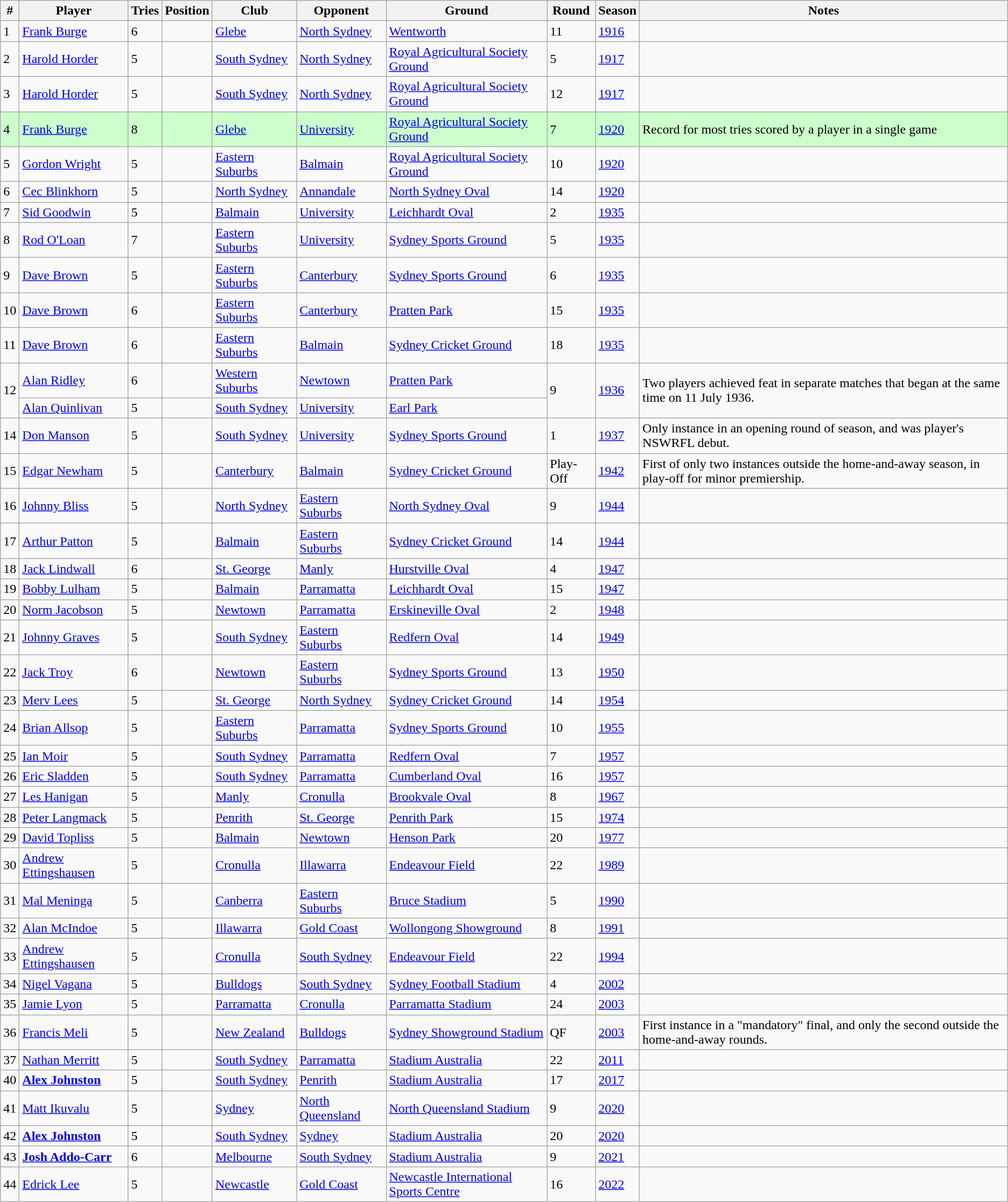<table class="wikitable">
<tr>
<th>#</th>
<th>Player</th>
<th>Tries</th>
<th>Position</th>
<th>Club</th>
<th>Opponent</th>
<th>Ground</th>
<th>Round</th>
<th>Season</th>
<th>Notes</th>
</tr>
<tr>
<td>1</td>
<td><a href='#'>Frank Burge</a></td>
<td>6</td>
<td></td>
<td><a href='#'>Glebe</a></td>
<td><a href='#'>North Sydney</a></td>
<td><a href='#'>Wentworth</a></td>
<td>11</td>
<td><a href='#'>1916</a></td>
<td></td>
</tr>
<tr>
<td>2</td>
<td><a href='#'>Harold Horder</a></td>
<td>5</td>
<td></td>
<td><a href='#'>South Sydney</a></td>
<td><a href='#'>North Sydney</a></td>
<td><a href='#'>Royal Agricultural Society Ground</a></td>
<td>5</td>
<td><a href='#'>1917</a></td>
<td></td>
</tr>
<tr>
<td>3</td>
<td><a href='#'>Harold Horder</a></td>
<td>5</td>
<td></td>
<td><a href='#'>South Sydney</a></td>
<td><a href='#'>North Sydney</a></td>
<td><a href='#'>Royal Agricultural Society Ground</a></td>
<td>12</td>
<td><a href='#'>1917</a></td>
<td></td>
</tr>
<tr style="background: #ccffcc;">
<td>4</td>
<td><a href='#'>Frank Burge</a></td>
<td>8</td>
<td></td>
<td><a href='#'>Glebe</a></td>
<td><a href='#'>University</a></td>
<td><a href='#'>Royal Agricultural Society Ground</a></td>
<td>7</td>
<td><a href='#'>1920</a></td>
<td>Record for most tries scored by a player in a single game</td>
</tr>
<tr>
<td>5</td>
<td><a href='#'>Gordon Wright</a></td>
<td>5</td>
<td></td>
<td><a href='#'>Eastern Suburbs</a></td>
<td><a href='#'>Balmain</a></td>
<td><a href='#'>Royal Agricultural Society Ground</a></td>
<td>10</td>
<td><a href='#'>1920</a></td>
<td></td>
</tr>
<tr>
<td>6</td>
<td><a href='#'>Cec Blinkhorn</a></td>
<td>5</td>
<td></td>
<td><a href='#'>North Sydney</a></td>
<td><a href='#'>Annandale</a></td>
<td><a href='#'>North Sydney Oval</a></td>
<td>14</td>
<td><a href='#'>1920</a></td>
<td></td>
</tr>
<tr>
<td>7</td>
<td><a href='#'>Sid Goodwin</a></td>
<td>5</td>
<td></td>
<td><a href='#'>Balmain</a></td>
<td><a href='#'>University</a></td>
<td><a href='#'>Leichhardt Oval</a></td>
<td>2</td>
<td><a href='#'>1935</a></td>
<td></td>
</tr>
<tr>
<td>8</td>
<td><a href='#'>Rod O'Loan</a></td>
<td>7</td>
<td></td>
<td><a href='#'>Eastern Suburbs</a></td>
<td><a href='#'>University</a></td>
<td><a href='#'>Sydney Sports Ground</a></td>
<td>5</td>
<td><a href='#'>1935</a></td>
<td></td>
</tr>
<tr>
<td>9</td>
<td><a href='#'>Dave Brown</a></td>
<td>5</td>
<td></td>
<td><a href='#'>Eastern Suburbs</a></td>
<td><a href='#'>Canterbury</a></td>
<td><a href='#'>Sydney Sports Ground</a></td>
<td>6</td>
<td><a href='#'>1935</a></td>
<td></td>
</tr>
<tr>
<td>10</td>
<td><a href='#'>Dave Brown</a></td>
<td>6</td>
<td></td>
<td><a href='#'>Eastern Suburbs</a></td>
<td><a href='#'>Canterbury</a></td>
<td><a href='#'>Pratten Park</a></td>
<td>15</td>
<td><a href='#'>1935</a></td>
<td></td>
</tr>
<tr>
<td>11</td>
<td><a href='#'>Dave Brown</a></td>
<td>6</td>
<td></td>
<td><a href='#'>Eastern Suburbs</a></td>
<td><a href='#'>Balmain</a></td>
<td><a href='#'>Sydney Cricket Ground</a></td>
<td>18</td>
<td><a href='#'>1935</a></td>
<td></td>
</tr>
<tr>
<td rowspan="2">12</td>
<td><a href='#'>Alan Ridley</a></td>
<td>6</td>
<td></td>
<td><a href='#'>Western Suburbs</a></td>
<td><a href='#'>Newtown</a></td>
<td><a href='#'>Pratten Park</a></td>
<td rowspan="2">9</td>
<td rowspan="2"><a href='#'>1936</a></td>
<td rowspan="2">Two players achieved feat in separate matches that began at the same time on 11 July 1936.</td>
</tr>
<tr>
<td><a href='#'>Alan Quinlivan</a></td>
<td>5</td>
<td></td>
<td><a href='#'>South Sydney</a></td>
<td><a href='#'>University</a></td>
<td><a href='#'>Earl Park</a></td>
</tr>
<tr>
<td>14</td>
<td><a href='#'>Don Manson</a></td>
<td>5</td>
<td></td>
<td><a href='#'>South Sydney</a></td>
<td><a href='#'>University</a></td>
<td><a href='#'>Sydney Sports Ground</a></td>
<td>1</td>
<td><a href='#'>1937</a></td>
<td>Only instance in an opening round of season, and was player's NSWRFL debut.</td>
</tr>
<tr>
<td>15</td>
<td><a href='#'>Edgar Newham</a></td>
<td>5</td>
<td></td>
<td><a href='#'>Canterbury</a></td>
<td><a href='#'>Balmain</a></td>
<td><a href='#'>Sydney Cricket Ground</a></td>
<td>Play-Off</td>
<td><a href='#'>1942</a></td>
<td>First of only two instances outside the home-and-away season, in play-off for minor premiership.</td>
</tr>
<tr>
<td>16</td>
<td><a href='#'>Johnny Bliss</a></td>
<td>5</td>
<td></td>
<td><a href='#'>North Sydney</a></td>
<td><a href='#'>Eastern Suburbs</a></td>
<td><a href='#'>North Sydney Oval</a></td>
<td>9</td>
<td><a href='#'>1944</a></td>
<td></td>
</tr>
<tr>
<td>17</td>
<td><a href='#'>Arthur Patton</a></td>
<td>5</td>
<td></td>
<td><a href='#'>Balmain</a></td>
<td><a href='#'>Eastern Suburbs</a></td>
<td><a href='#'>Sydney Cricket Ground</a></td>
<td>14</td>
<td><a href='#'>1944</a></td>
<td></td>
</tr>
<tr>
<td>18</td>
<td><a href='#'>Jack Lindwall</a></td>
<td>6</td>
<td></td>
<td><a href='#'>St. George</a></td>
<td><a href='#'>Manly</a></td>
<td><a href='#'>Hurstville Oval</a></td>
<td>4</td>
<td><a href='#'>1947</a></td>
<td></td>
</tr>
<tr>
<td>19</td>
<td><a href='#'>Bobby Lulham</a></td>
<td>5</td>
<td></td>
<td><a href='#'>Balmain</a></td>
<td><a href='#'>Parramatta</a></td>
<td><a href='#'>Leichhardt Oval</a></td>
<td>15</td>
<td><a href='#'>1947</a></td>
<td></td>
</tr>
<tr>
<td>20</td>
<td><a href='#'>Norm Jacobson</a></td>
<td>5</td>
<td></td>
<td><a href='#'>Newtown</a></td>
<td><a href='#'>Parramatta</a></td>
<td><a href='#'>Erskineville Oval</a></td>
<td>2</td>
<td><a href='#'>1948</a></td>
<td></td>
</tr>
<tr>
<td>21</td>
<td><a href='#'>Johnny Graves</a></td>
<td>5</td>
<td></td>
<td><a href='#'>South Sydney</a></td>
<td><a href='#'>Eastern Suburbs</a></td>
<td><a href='#'>Redfern Oval</a></td>
<td>14</td>
<td><a href='#'>1949</a></td>
<td></td>
</tr>
<tr>
<td>22</td>
<td><a href='#'>Jack Troy</a></td>
<td>6</td>
<td></td>
<td><a href='#'>Newtown</a></td>
<td><a href='#'>Eastern Suburbs</a></td>
<td><a href='#'>Sydney Sports Ground</a></td>
<td>13</td>
<td><a href='#'>1950</a></td>
<td></td>
</tr>
<tr>
<td>23</td>
<td><a href='#'>Merv Lees</a></td>
<td>5</td>
<td></td>
<td><a href='#'>St. George</a></td>
<td><a href='#'>North Sydney</a></td>
<td><a href='#'>Sydney Cricket Ground</a></td>
<td>14</td>
<td><a href='#'>1954</a></td>
<td></td>
</tr>
<tr>
<td>24</td>
<td><a href='#'>Brian Allsop</a></td>
<td>5</td>
<td></td>
<td><a href='#'>Eastern Suburbs</a></td>
<td><a href='#'>Parramatta</a></td>
<td><a href='#'>Sydney Sports Ground</a></td>
<td>10</td>
<td><a href='#'>1955</a></td>
<td></td>
</tr>
<tr>
<td>25</td>
<td><a href='#'>Ian Moir</a></td>
<td>5</td>
<td></td>
<td><a href='#'>South Sydney</a></td>
<td><a href='#'>Parramatta</a></td>
<td><a href='#'>Redfern Oval</a></td>
<td>7</td>
<td><a href='#'>1957</a></td>
<td></td>
</tr>
<tr>
<td>26</td>
<td><a href='#'>Eric Sladden</a></td>
<td>5</td>
<td></td>
<td><a href='#'>South Sydney</a></td>
<td><a href='#'>Parramatta</a></td>
<td><a href='#'>Cumberland Oval</a></td>
<td>16</td>
<td><a href='#'>1957</a></td>
<td></td>
</tr>
<tr>
<td>27</td>
<td><a href='#'>Les Hanigan</a></td>
<td>5</td>
<td></td>
<td><a href='#'>Manly</a></td>
<td><a href='#'>Cronulla</a></td>
<td><a href='#'>Brookvale Oval</a></td>
<td>8</td>
<td><a href='#'>1967</a></td>
<td></td>
</tr>
<tr>
<td>28</td>
<td><a href='#'>Peter Langmack</a></td>
<td>5</td>
<td></td>
<td><a href='#'>Penrith</a></td>
<td><a href='#'>St. George</a></td>
<td><a href='#'>Penrith Park</a></td>
<td>15</td>
<td><a href='#'>1974</a></td>
<td></td>
</tr>
<tr>
<td>29</td>
<td><a href='#'>David Topliss</a></td>
<td>5</td>
<td></td>
<td><a href='#'>Balmain</a></td>
<td><a href='#'>Newtown</a></td>
<td><a href='#'>Henson Park</a></td>
<td>20</td>
<td><a href='#'>1977</a></td>
<td></td>
</tr>
<tr>
<td>30</td>
<td><a href='#'>Andrew Ettingshausen</a></td>
<td>5</td>
<td></td>
<td><a href='#'>Cronulla</a></td>
<td><a href='#'>Illawarra</a></td>
<td><a href='#'>Endeavour Field</a></td>
<td>22</td>
<td><a href='#'>1989</a></td>
<td></td>
</tr>
<tr>
<td>31</td>
<td><a href='#'>Mal Meninga</a></td>
<td>5</td>
<td></td>
<td><a href='#'>Canberra</a></td>
<td><a href='#'>Eastern Suburbs</a></td>
<td><a href='#'>Bruce Stadium</a></td>
<td>5</td>
<td><a href='#'>1990</a></td>
<td></td>
</tr>
<tr>
<td>32</td>
<td><a href='#'>Alan McIndoe</a></td>
<td>5</td>
<td></td>
<td><a href='#'>Illawarra</a></td>
<td><a href='#'>Gold Coast</a></td>
<td><a href='#'>Wollongong Showground</a></td>
<td>8</td>
<td><a href='#'>1991</a></td>
<td></td>
</tr>
<tr>
<td>33</td>
<td><a href='#'>Andrew Ettingshausen</a></td>
<td>5</td>
<td></td>
<td><a href='#'>Cronulla</a></td>
<td><a href='#'>South Sydney</a></td>
<td><a href='#'>Endeavour Field</a></td>
<td>22</td>
<td><a href='#'>1994</a></td>
<td></td>
</tr>
<tr>
<td>34</td>
<td><a href='#'>Nigel Vagana</a></td>
<td>5</td>
<td></td>
<td><a href='#'>Bulldogs</a></td>
<td><a href='#'>South Sydney</a></td>
<td><a href='#'>Sydney Football Stadium</a></td>
<td>4</td>
<td><a href='#'>2002</a></td>
<td></td>
</tr>
<tr>
<td>35</td>
<td><a href='#'>Jamie Lyon</a></td>
<td>5</td>
<td></td>
<td><a href='#'>Parramatta</a></td>
<td><a href='#'>Cronulla</a></td>
<td><a href='#'>Parramatta Stadium</a></td>
<td>24</td>
<td><a href='#'>2003</a></td>
<td></td>
</tr>
<tr>
<td>36</td>
<td><a href='#'>Francis Meli</a></td>
<td>5</td>
<td></td>
<td><a href='#'>New Zealand</a></td>
<td><a href='#'>Bulldogs</a></td>
<td><a href='#'>Sydney Showground Stadium</a></td>
<td>QF</td>
<td><a href='#'>2003</a></td>
<td>First instance in a "mandatory" final, and only the second outside the home-and-away rounds.</td>
</tr>
<tr>
<td>37</td>
<td><a href='#'>Nathan Merritt</a></td>
<td>5</td>
<td></td>
<td><a href='#'>South Sydney</a></td>
<td><a href='#'>Parramatta</a></td>
<td><a href='#'>Stadium Australia</a></td>
<td>22</td>
<td><a href='#'>2011</a></td>
<td></td>
</tr>
<tr>
<td>40</td>
<td><strong><a href='#'>Alex Johnston</a></strong></td>
<td>5</td>
<td></td>
<td><a href='#'>South Sydney</a></td>
<td><a href='#'>Penrith</a></td>
<td><a href='#'>Stadium Australia</a></td>
<td>17</td>
<td><a href='#'>2017</a></td>
<td></td>
</tr>
<tr>
<td>41</td>
<td><a href='#'>Matt Ikuvalu</a></td>
<td>5</td>
<td></td>
<td><a href='#'>Sydney</a></td>
<td><a href='#'>North Queensland</a></td>
<td><a href='#'>North Queensland Stadium</a></td>
<td>9</td>
<td><a href='#'>2020</a></td>
<td></td>
</tr>
<tr>
<td>42</td>
<td><strong><a href='#'>Alex Johnston</a></strong></td>
<td>5</td>
<td></td>
<td><a href='#'>South Sydney</a></td>
<td><a href='#'>Sydney</a></td>
<td><a href='#'>Stadium Australia</a></td>
<td>20</td>
<td><a href='#'>2020</a></td>
<td></td>
</tr>
<tr>
<td>43</td>
<td><strong><a href='#'>Josh Addo-Carr</a></strong></td>
<td>6</td>
<td></td>
<td><a href='#'>Melbourne</a></td>
<td><a href='#'>South Sydney</a></td>
<td><a href='#'>Stadium Australia</a></td>
<td>9</td>
<td><a href='#'>2021</a></td>
<td></td>
</tr>
<tr>
<td>44</td>
<td><a href='#'>Edrick Lee</a></td>
<td>5</td>
<td></td>
<td><a href='#'>Newcastle</a></td>
<td><a href='#'>Gold Coast</a></td>
<td><a href='#'>Newcastle International Sports Centre</a></td>
<td>16</td>
<td><a href='#'>2022</a></td>
<td></td>
</tr>
</table>
